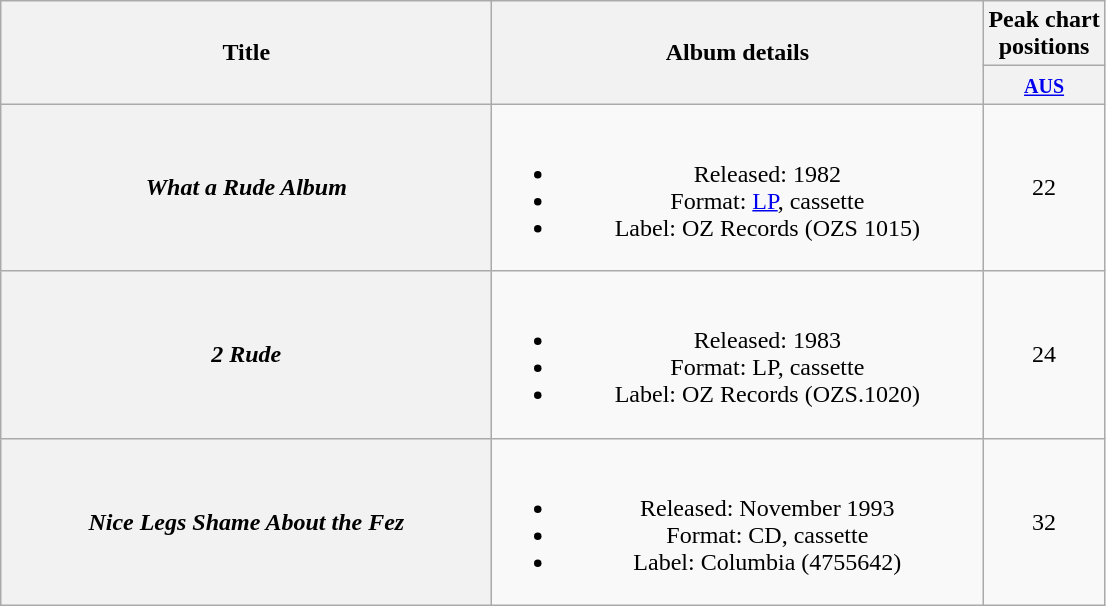<table class="wikitable plainrowheaders" style="text-align:center;" border="1">
<tr>
<th scope="col" rowspan="2" style="width:20em;">Title</th>
<th scope="col" rowspan="2" style="width:20em;">Album details</th>
<th scope="col" colspan="1">Peak chart<br>positions</th>
</tr>
<tr>
<th scope="col" style="text-align:center;"><small><a href='#'>AUS</a></small><br></th>
</tr>
<tr>
<th scope="row"><em>What a Rude Album</em><br></th>
<td><br><ul><li>Released: 1982</li><li>Format: <a href='#'>LP</a>, cassette</li><li>Label: OZ Records (OZS 1015)</li></ul></td>
<td>22</td>
</tr>
<tr>
<th scope="row"><em>2 Rude</em><br></th>
<td><br><ul><li>Released: 1983</li><li>Format: LP, cassette</li><li>Label: OZ Records (OZS.1020)</li></ul></td>
<td>24</td>
</tr>
<tr>
<th scope="row"><em>Nice Legs Shame About the Fez</em></th>
<td><br><ul><li>Released: November 1993</li><li>Format: CD, cassette</li><li>Label: Columbia (4755642)</li></ul></td>
<td>32</td>
</tr>
</table>
